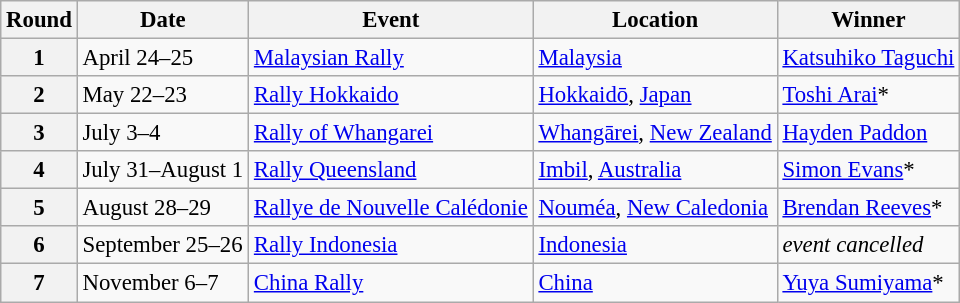<table class="wikitable" style="font-size: 95%;">
<tr>
<th>Round</th>
<th>Date</th>
<th>Event</th>
<th>Location</th>
<th>Winner</th>
</tr>
<tr>
<th>1</th>
<td>April 24–25</td>
<td><a href='#'>Malaysian Rally</a></td>
<td> <a href='#'>Malaysia</a></td>
<td> <a href='#'>Katsuhiko Taguchi</a></td>
</tr>
<tr>
<th>2</th>
<td>May 22–23</td>
<td><a href='#'>Rally Hokkaido</a></td>
<td> <a href='#'>Hokkaidō</a>, <a href='#'>Japan</a></td>
<td> <a href='#'>Toshi Arai</a>*</td>
</tr>
<tr>
<th>3</th>
<td>July 3–4</td>
<td><a href='#'>Rally of Whangarei</a></td>
<td> <a href='#'>Whangārei</a>, <a href='#'>New Zealand</a></td>
<td> <a href='#'>Hayden Paddon</a></td>
</tr>
<tr>
<th>4</th>
<td>July 31–August 1</td>
<td><a href='#'>Rally Queensland</a></td>
<td> <a href='#'>Imbil</a>, <a href='#'>Australia</a></td>
<td> <a href='#'>Simon Evans</a>*</td>
</tr>
<tr>
<th>5</th>
<td>August 28–29</td>
<td><a href='#'>Rallye de Nouvelle Calédonie</a></td>
<td> <a href='#'>Nouméa</a>, <a href='#'>New Caledonia</a></td>
<td> <a href='#'>Brendan Reeves</a>*</td>
</tr>
<tr>
<th>6</th>
<td>September 25–26</td>
<td><a href='#'>Rally Indonesia</a></td>
<td> <a href='#'>Indonesia</a></td>
<td><em>event cancelled</em></td>
</tr>
<tr>
<th>7</th>
<td>November 6–7</td>
<td><a href='#'>China Rally</a></td>
<td> <a href='#'>China</a></td>
<td> <a href='#'>Yuya Sumiyama</a>*</td>
</tr>
</table>
